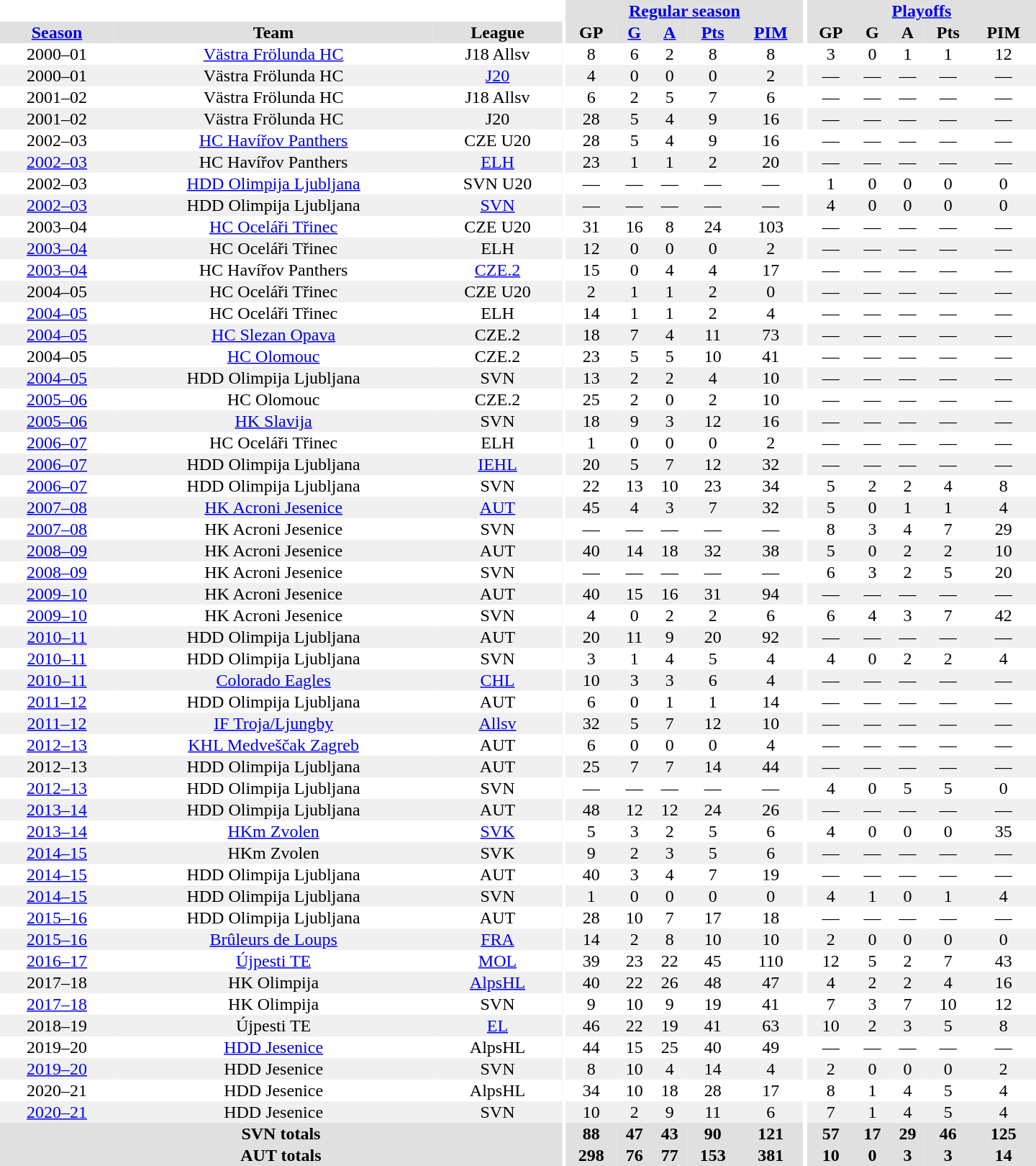<table border="0" cellpadding="1" cellspacing="0" style="text-align:center; width:60em">
<tr bgcolor="#e0e0e0">
<th colspan="3" bgcolor="#ffffff"></th>
<th rowspan="99" bgcolor="#ffffff"></th>
<th colspan="5"><a href='#'>Regular season</a></th>
<th rowspan="99" bgcolor="#ffffff"></th>
<th colspan="5"><a href='#'>Playoffs</a></th>
</tr>
<tr bgcolor="#e0e0e0">
<th><a href='#'>Season</a></th>
<th>Team</th>
<th>League</th>
<th>GP</th>
<th><a href='#'>G</a></th>
<th><a href='#'>A</a></th>
<th><a href='#'>Pts</a></th>
<th><a href='#'>PIM</a></th>
<th>GP</th>
<th>G</th>
<th>A</th>
<th>Pts</th>
<th>PIM</th>
</tr>
<tr>
<td>2000–01</td>
<td><a href='#'>Västra Frölunda HC</a></td>
<td>J18 Allsv</td>
<td>8</td>
<td>6</td>
<td>2</td>
<td>8</td>
<td>8</td>
<td>3</td>
<td>0</td>
<td>1</td>
<td>1</td>
<td>12</td>
</tr>
<tr bgcolor="#f0f0f0">
<td>2000–01</td>
<td>Västra Frölunda HC</td>
<td><a href='#'>J20</a></td>
<td>4</td>
<td>0</td>
<td>0</td>
<td>0</td>
<td>2</td>
<td>—</td>
<td>—</td>
<td>—</td>
<td>—</td>
<td>—</td>
</tr>
<tr>
<td>2001–02</td>
<td>Västra Frölunda HC</td>
<td>J18 Allsv</td>
<td>6</td>
<td>2</td>
<td>5</td>
<td>7</td>
<td>6</td>
<td>—</td>
<td>—</td>
<td>—</td>
<td>—</td>
<td>—</td>
</tr>
<tr bgcolor="#f0f0f0">
<td>2001–02</td>
<td>Västra Frölunda HC</td>
<td>J20</td>
<td>28</td>
<td>5</td>
<td>4</td>
<td>9</td>
<td>16</td>
<td>—</td>
<td>—</td>
<td>—</td>
<td>—</td>
<td>—</td>
</tr>
<tr>
<td>2002–03</td>
<td><a href='#'>HC Havířov Panthers</a></td>
<td>CZE U20</td>
<td>28</td>
<td>5</td>
<td>4</td>
<td>9</td>
<td>16</td>
<td>—</td>
<td>—</td>
<td>—</td>
<td>—</td>
<td>—</td>
</tr>
<tr bgcolor="#f0f0f0">
<td><a href='#'>2002–03</a></td>
<td>HC Havířov Panthers</td>
<td><a href='#'>ELH</a></td>
<td>23</td>
<td>1</td>
<td>1</td>
<td>2</td>
<td>20</td>
<td>—</td>
<td>—</td>
<td>—</td>
<td>—</td>
<td>—</td>
</tr>
<tr>
<td>2002–03</td>
<td><a href='#'>HDD Olimpija Ljubljana</a></td>
<td>SVN U20</td>
<td>—</td>
<td>—</td>
<td>—</td>
<td>—</td>
<td>—</td>
<td>1</td>
<td>0</td>
<td>0</td>
<td>0</td>
<td>0</td>
</tr>
<tr bgcolor="#f0f0f0">
<td><a href='#'>2002–03</a></td>
<td>HDD Olimpija Ljubljana</td>
<td><a href='#'>SVN</a></td>
<td>—</td>
<td>—</td>
<td>—</td>
<td>—</td>
<td>—</td>
<td>4</td>
<td>0</td>
<td>0</td>
<td>0</td>
<td>0</td>
</tr>
<tr>
<td>2003–04</td>
<td><a href='#'>HC Oceláři Třinec</a></td>
<td>CZE U20</td>
<td>31</td>
<td>16</td>
<td>8</td>
<td>24</td>
<td>103</td>
<td>—</td>
<td>—</td>
<td>—</td>
<td>—</td>
<td>—</td>
</tr>
<tr bgcolor="#f0f0f0">
<td><a href='#'>2003–04</a></td>
<td>HC Oceláři Třinec</td>
<td>ELH</td>
<td>12</td>
<td>0</td>
<td>0</td>
<td>0</td>
<td>2</td>
<td>—</td>
<td>—</td>
<td>—</td>
<td>—</td>
<td>—</td>
</tr>
<tr>
<td><a href='#'>2003–04</a></td>
<td>HC Havířov Panthers</td>
<td><a href='#'>CZE.2</a></td>
<td>15</td>
<td>0</td>
<td>4</td>
<td>4</td>
<td>17</td>
<td>—</td>
<td>—</td>
<td>—</td>
<td>—</td>
<td>—</td>
</tr>
<tr bgcolor="#f0f0f0">
<td>2004–05</td>
<td>HC Oceláři Třinec</td>
<td>CZE U20</td>
<td>2</td>
<td>1</td>
<td>1</td>
<td>2</td>
<td>0</td>
<td>—</td>
<td>—</td>
<td>—</td>
<td>—</td>
<td>—</td>
</tr>
<tr>
<td><a href='#'>2004–05</a></td>
<td>HC Oceláři Třinec</td>
<td>ELH</td>
<td>14</td>
<td>1</td>
<td>1</td>
<td>2</td>
<td>4</td>
<td>—</td>
<td>—</td>
<td>—</td>
<td>—</td>
<td>—</td>
</tr>
<tr bgcolor="#f0f0f0">
<td><a href='#'>2004–05</a></td>
<td><a href='#'>HC Slezan Opava</a></td>
<td>CZE.2</td>
<td>18</td>
<td>7</td>
<td>4</td>
<td>11</td>
<td>73</td>
<td>—</td>
<td>—</td>
<td>—</td>
<td>—</td>
<td>—</td>
</tr>
<tr>
<td>2004–05</td>
<td><a href='#'>HC Olomouc</a></td>
<td>CZE.2</td>
<td>23</td>
<td>5</td>
<td>5</td>
<td>10</td>
<td>41</td>
<td>—</td>
<td>—</td>
<td>—</td>
<td>—</td>
<td>—</td>
</tr>
<tr bgcolor="#f0f0f0">
<td><a href='#'>2004–05</a></td>
<td>HDD Olimpija Ljubljana</td>
<td>SVN</td>
<td>13</td>
<td>2</td>
<td>2</td>
<td>4</td>
<td>10</td>
<td>—</td>
<td>—</td>
<td>—</td>
<td>—</td>
<td>—</td>
</tr>
<tr>
<td><a href='#'>2005–06</a></td>
<td>HC Olomouc</td>
<td>CZE.2</td>
<td>25</td>
<td>2</td>
<td>0</td>
<td>2</td>
<td>10</td>
<td>—</td>
<td>—</td>
<td>—</td>
<td>—</td>
<td>—</td>
</tr>
<tr bgcolor="#f0f0f0">
<td><a href='#'>2005–06</a></td>
<td><a href='#'>HK Slavija</a></td>
<td>SVN</td>
<td>18</td>
<td>9</td>
<td>3</td>
<td>12</td>
<td>16</td>
<td>—</td>
<td>—</td>
<td>—</td>
<td>—</td>
<td>—</td>
</tr>
<tr>
<td><a href='#'>2006–07</a></td>
<td>HC Oceláři Třinec</td>
<td>ELH</td>
<td>1</td>
<td>0</td>
<td>0</td>
<td>0</td>
<td>2</td>
<td>—</td>
<td>—</td>
<td>—</td>
<td>—</td>
<td>—</td>
</tr>
<tr bgcolor="#f0f0f0">
<td><a href='#'>2006–07</a></td>
<td>HDD Olimpija Ljubljana</td>
<td><a href='#'>IEHL</a></td>
<td>20</td>
<td>5</td>
<td>7</td>
<td>12</td>
<td>32</td>
<td>—</td>
<td>—</td>
<td>—</td>
<td>—</td>
<td>—</td>
</tr>
<tr>
<td><a href='#'>2006–07</a></td>
<td>HDD Olimpija Ljubljana</td>
<td>SVN</td>
<td>22</td>
<td>13</td>
<td>10</td>
<td>23</td>
<td>34</td>
<td>5</td>
<td>2</td>
<td>2</td>
<td>4</td>
<td>8</td>
</tr>
<tr bgcolor="#f0f0f0">
<td><a href='#'>2007–08</a></td>
<td><a href='#'>HK Acroni Jesenice</a></td>
<td><a href='#'>AUT</a></td>
<td>45</td>
<td>4</td>
<td>3</td>
<td>7</td>
<td>32</td>
<td>5</td>
<td>0</td>
<td>1</td>
<td>1</td>
<td>4</td>
</tr>
<tr>
<td><a href='#'>2007–08</a></td>
<td>HK Acroni Jesenice</td>
<td>SVN</td>
<td>—</td>
<td>—</td>
<td>—</td>
<td>—</td>
<td>—</td>
<td>8</td>
<td>3</td>
<td>4</td>
<td>7</td>
<td>29</td>
</tr>
<tr bgcolor="#f0f0f0">
<td><a href='#'>2008–09</a></td>
<td>HK Acroni Jesenice</td>
<td>AUT</td>
<td>40</td>
<td>14</td>
<td>18</td>
<td>32</td>
<td>38</td>
<td>5</td>
<td>0</td>
<td>2</td>
<td>2</td>
<td>10</td>
</tr>
<tr>
<td><a href='#'>2008–09</a></td>
<td>HK Acroni Jesenice</td>
<td>SVN</td>
<td>—</td>
<td>—</td>
<td>—</td>
<td>—</td>
<td>—</td>
<td>6</td>
<td>3</td>
<td>2</td>
<td>5</td>
<td>20</td>
</tr>
<tr bgcolor="#f0f0f0">
<td><a href='#'>2009–10</a></td>
<td>HK Acroni Jesenice</td>
<td>AUT</td>
<td>40</td>
<td>15</td>
<td>16</td>
<td>31</td>
<td>94</td>
<td>—</td>
<td>—</td>
<td>—</td>
<td>—</td>
<td>—</td>
</tr>
<tr>
<td><a href='#'>2009–10</a></td>
<td>HK Acroni Jesenice</td>
<td>SVN</td>
<td>4</td>
<td>0</td>
<td>2</td>
<td>2</td>
<td>6</td>
<td>6</td>
<td>4</td>
<td>3</td>
<td>7</td>
<td>42</td>
</tr>
<tr bgcolor="#f0f0f0">
<td><a href='#'>2010–11</a></td>
<td>HDD Olimpija Ljubljana</td>
<td>AUT</td>
<td>20</td>
<td>11</td>
<td>9</td>
<td>20</td>
<td>92</td>
<td>—</td>
<td>—</td>
<td>—</td>
<td>—</td>
<td>—</td>
</tr>
<tr>
<td><a href='#'>2010–11</a></td>
<td>HDD Olimpija Ljubljana</td>
<td>SVN</td>
<td>3</td>
<td>1</td>
<td>4</td>
<td>5</td>
<td>4</td>
<td>4</td>
<td>0</td>
<td>2</td>
<td>2</td>
<td>4</td>
</tr>
<tr bgcolor="#f0f0f0">
<td><a href='#'>2010–11</a></td>
<td><a href='#'>Colorado Eagles</a></td>
<td><a href='#'>CHL</a></td>
<td>10</td>
<td>3</td>
<td>3</td>
<td>6</td>
<td>4</td>
<td>—</td>
<td>—</td>
<td>—</td>
<td>—</td>
<td>—</td>
</tr>
<tr>
<td><a href='#'>2011–12</a></td>
<td>HDD Olimpija Ljubljana</td>
<td>AUT</td>
<td>6</td>
<td>0</td>
<td>1</td>
<td>1</td>
<td>14</td>
<td>—</td>
<td>—</td>
<td>—</td>
<td>—</td>
<td>—</td>
</tr>
<tr bgcolor="#f0f0f0">
<td><a href='#'>2011–12</a></td>
<td><a href='#'>IF Troja/Ljungby</a></td>
<td><a href='#'>Allsv</a></td>
<td>32</td>
<td>5</td>
<td>7</td>
<td>12</td>
<td>10</td>
<td>—</td>
<td>—</td>
<td>—</td>
<td>—</td>
<td>—</td>
</tr>
<tr>
<td><a href='#'>2012–13</a></td>
<td><a href='#'>KHL Medveščak Zagreb</a></td>
<td>AUT</td>
<td>6</td>
<td>0</td>
<td>0</td>
<td>0</td>
<td>4</td>
<td>—</td>
<td>—</td>
<td>—</td>
<td>—</td>
<td>—</td>
</tr>
<tr bgcolor="#f0f0f0">
<td>2012–13</td>
<td>HDD Olimpija Ljubljana</td>
<td>AUT</td>
<td>25</td>
<td>7</td>
<td>7</td>
<td>14</td>
<td>44</td>
<td>—</td>
<td>—</td>
<td>—</td>
<td>—</td>
<td>—</td>
</tr>
<tr>
<td><a href='#'>2012–13</a></td>
<td>HDD Olimpija Ljubljana</td>
<td>SVN</td>
<td>—</td>
<td>—</td>
<td>—</td>
<td>—</td>
<td>—</td>
<td>4</td>
<td>0</td>
<td>5</td>
<td>5</td>
<td>0</td>
</tr>
<tr bgcolor="#f0f0f0">
<td><a href='#'>2013–14</a></td>
<td>HDD Olimpija Ljubljana</td>
<td>AUT</td>
<td>48</td>
<td>12</td>
<td>12</td>
<td>24</td>
<td>26</td>
<td>—</td>
<td>—</td>
<td>—</td>
<td>—</td>
<td>—</td>
</tr>
<tr>
<td><a href='#'>2013–14</a></td>
<td><a href='#'>HKm Zvolen</a></td>
<td><a href='#'>SVK</a></td>
<td>5</td>
<td>3</td>
<td>2</td>
<td>5</td>
<td>6</td>
<td>4</td>
<td>0</td>
<td>0</td>
<td>0</td>
<td>35</td>
</tr>
<tr bgcolor="#f0f0f0">
<td><a href='#'>2014–15</a></td>
<td>HKm Zvolen</td>
<td>SVK</td>
<td>9</td>
<td>2</td>
<td>3</td>
<td>5</td>
<td>6</td>
<td>—</td>
<td>—</td>
<td>—</td>
<td>—</td>
<td>—</td>
</tr>
<tr>
<td><a href='#'>2014–15</a></td>
<td>HDD Olimpija Ljubljana</td>
<td>AUT</td>
<td>40</td>
<td>3</td>
<td>4</td>
<td>7</td>
<td>19</td>
<td>—</td>
<td>—</td>
<td>—</td>
<td>—</td>
<td>—</td>
</tr>
<tr bgcolor="#f0f0f0">
<td><a href='#'>2014–15</a></td>
<td>HDD Olimpija Ljubljana</td>
<td>SVN</td>
<td>1</td>
<td>0</td>
<td>0</td>
<td>0</td>
<td>0</td>
<td>4</td>
<td>1</td>
<td>0</td>
<td>1</td>
<td>4</td>
</tr>
<tr>
<td><a href='#'>2015–16</a></td>
<td>HDD Olimpija Ljubljana</td>
<td>AUT</td>
<td>28</td>
<td>10</td>
<td>7</td>
<td>17</td>
<td>18</td>
<td>—</td>
<td>—</td>
<td>—</td>
<td>—</td>
<td>—</td>
</tr>
<tr bgcolor="#f0f0f0">
<td><a href='#'>2015–16</a></td>
<td><a href='#'>Brûleurs de Loups</a></td>
<td><a href='#'>FRA</a></td>
<td>14</td>
<td>2</td>
<td>8</td>
<td>10</td>
<td>10</td>
<td>2</td>
<td>0</td>
<td>0</td>
<td>0</td>
<td>0</td>
</tr>
<tr>
<td><a href='#'>2016–17</a></td>
<td><a href='#'>Újpesti TE</a></td>
<td><a href='#'>MOL</a></td>
<td>39</td>
<td>23</td>
<td>22</td>
<td>45</td>
<td>110</td>
<td>12</td>
<td>5</td>
<td>2</td>
<td>7</td>
<td>43</td>
</tr>
<tr bgcolor="#f0f0f0">
<td>2017–18</td>
<td>HK Olimpija</td>
<td><a href='#'>AlpsHL</a></td>
<td>40</td>
<td>22</td>
<td>26</td>
<td>48</td>
<td>47</td>
<td>4</td>
<td>2</td>
<td>2</td>
<td>4</td>
<td>16</td>
</tr>
<tr>
<td><a href='#'>2017–18</a></td>
<td>HK Olimpija</td>
<td>SVN</td>
<td>9</td>
<td>10</td>
<td>9</td>
<td>19</td>
<td>41</td>
<td>7</td>
<td>3</td>
<td>7</td>
<td>10</td>
<td>12</td>
</tr>
<tr bgcolor="#f0f0f0">
<td>2018–19</td>
<td>Újpesti TE</td>
<td><a href='#'>EL</a></td>
<td>46</td>
<td>22</td>
<td>19</td>
<td>41</td>
<td>63</td>
<td>10</td>
<td>2</td>
<td>3</td>
<td>5</td>
<td>8</td>
</tr>
<tr>
<td>2019–20</td>
<td><a href='#'>HDD Jesenice</a></td>
<td>AlpsHL</td>
<td>44</td>
<td>15</td>
<td>25</td>
<td>40</td>
<td>49</td>
<td>—</td>
<td>—</td>
<td>—</td>
<td>—</td>
<td>—</td>
</tr>
<tr bgcolor="#f0f0f0">
<td><a href='#'>2019–20</a></td>
<td>HDD Jesenice</td>
<td>SVN</td>
<td>8</td>
<td>10</td>
<td>4</td>
<td>14</td>
<td>4</td>
<td>2</td>
<td>0</td>
<td>0</td>
<td>0</td>
<td>2</td>
</tr>
<tr>
<td>2020–21</td>
<td>HDD Jesenice</td>
<td>AlpsHL</td>
<td>34</td>
<td>10</td>
<td>18</td>
<td>28</td>
<td>17</td>
<td>8</td>
<td>1</td>
<td>4</td>
<td>5</td>
<td>4</td>
</tr>
<tr bgcolor="#f0f0f0">
<td><a href='#'>2020–21</a></td>
<td>HDD Jesenice</td>
<td>SVN</td>
<td>10</td>
<td>2</td>
<td>9</td>
<td>11</td>
<td>6</td>
<td>7</td>
<td>1</td>
<td>4</td>
<td>5</td>
<td>4</td>
</tr>
<tr bgcolor="#e0e0e0">
<th colspan="3">SVN totals</th>
<th>88</th>
<th>47</th>
<th>43</th>
<th>90</th>
<th>121</th>
<th>57</th>
<th>17</th>
<th>29</th>
<th>46</th>
<th>125</th>
</tr>
<tr bgcolor="#e0e0e0">
<th colspan="3">AUT totals</th>
<th>298</th>
<th>76</th>
<th>77</th>
<th>153</th>
<th>381</th>
<th>10</th>
<th>0</th>
<th>3</th>
<th>3</th>
<th>14</th>
</tr>
</table>
